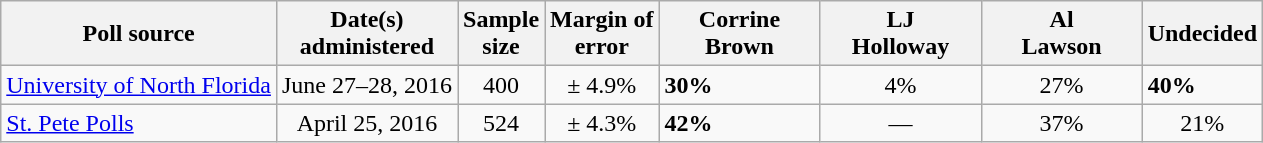<table class="wikitable">
<tr>
<th>Poll source</th>
<th>Date(s)<br>administered</th>
<th>Sample<br>size</th>
<th>Margin of<br>error</th>
<th style="width:100px;">Corrine<br>Brown</th>
<th style="width:100px;">LJ<br>Holloway</th>
<th style="width:100px;">Al<br>Lawson</th>
<th>Undecided</th>
</tr>
<tr>
<td><a href='#'>University of North Florida</a></td>
<td align=center>June 27–28, 2016</td>
<td align=center>400</td>
<td align=center>± 4.9%</td>
<td><strong>30%</strong></td>
<td align=center>4%</td>
<td align=center>27%</td>
<td><strong>40%</strong></td>
</tr>
<tr>
<td><a href='#'>St. Pete Polls</a></td>
<td align=center>April 25, 2016</td>
<td align=center>524</td>
<td align=center>± 4.3%</td>
<td><strong>42%</strong></td>
<td align=center>—</td>
<td align=center>37%</td>
<td align=center>21%</td>
</tr>
</table>
